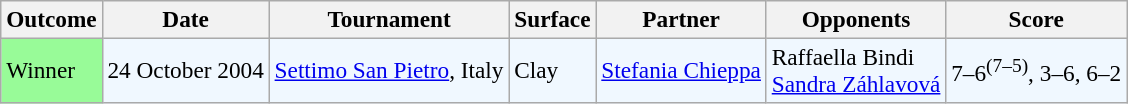<table class="sortable wikitable" style=font-size:97%>
<tr>
<th>Outcome</th>
<th>Date</th>
<th>Tournament</th>
<th>Surface</th>
<th>Partner</th>
<th>Opponents</th>
<th>Score</th>
</tr>
<tr style="background:#f0f8ff;">
<td bgcolor="98FB98">Winner</td>
<td>24 October 2004</td>
<td><a href='#'>Settimo San Pietro</a>, Italy</td>
<td>Clay</td>
<td> <a href='#'>Stefania Chieppa</a></td>
<td> Raffaella Bindi <br>  <a href='#'>Sandra Záhlavová</a></td>
<td>7–6<sup>(7–5)</sup>, 3–6, 6–2</td>
</tr>
</table>
